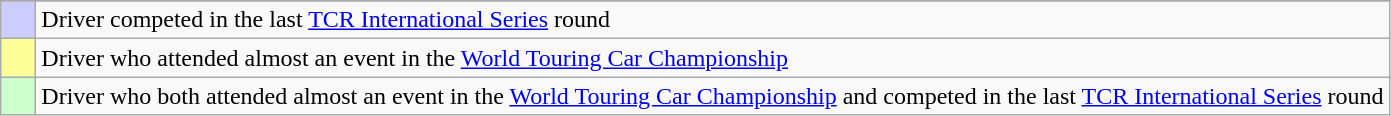<table class="wikitable">
<tr>
</tr>
<tr>
<td style="background: #CCCCFF;">    </td>
<td>Driver competed in the last <a href='#'>TCR International Series</a> round</td>
</tr>
<tr>
<td style="background: #FFFF99;">    </td>
<td>Driver who attended almost an event in the <a href='#'>World Touring Car Championship</a></td>
</tr>
<tr>
<td style="background: #ccffcc;">    </td>
<td>Driver who both attended almost an event in the <a href='#'>World Touring Car Championship</a> and competed in the last <a href='#'>TCR International Series</a> round</td>
</tr>
</table>
